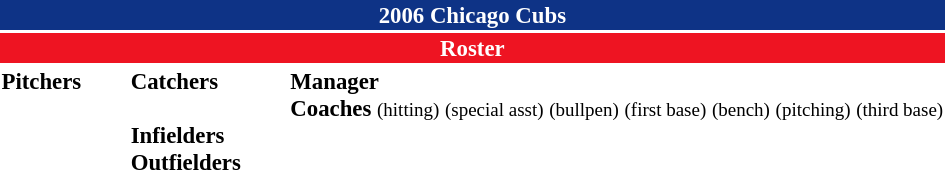<table class="toccolours" style="font-size: 95%;">
<tr>
<th colspan="10" style="background:#0e3386; color:white; text-align:center;">2006 Chicago Cubs</th>
</tr>
<tr>
<td colspan="10" style="background:#ee1422; color:white; text-align:center;"><strong>Roster</strong></td>
</tr>
<tr>
<td valign="top"><strong>Pitchers</strong><br>





















</td>
<td style="width:25px;"></td>
<td valign="top"><strong>Catchers</strong><br>


<br><strong>Infielders</strong>











<br><strong>Outfielders</strong>






</td>
<td style="width:25px;"></td>
<td valign="top"><strong>Manager</strong><br>
<strong>Coaches</strong>
 <small>(hitting)</small>
 <small>(special asst)</small>
 <small>(bullpen)</small>
 <small>(first base)</small>
 <small>(bench)</small>
 <small>(pitching)</small>
 <small>(third base)</small></td>
</tr>
</table>
